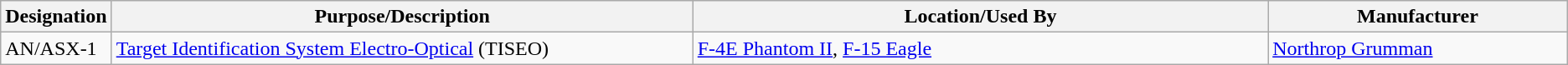<table class="wikitable sortable">
<tr>
<th scope="col">Designation</th>
<th scope="col" style="width: 500px;">Purpose/Description</th>
<th scope="col" style="width: 500px;">Location/Used By</th>
<th scope="col" style="width: 250px;">Manufacturer</th>
</tr>
<tr>
<td>AN/ASX-1</td>
<td><a href='#'>Target Identification System Electro-Optical</a> (TISEO)</td>
<td><a href='#'>F-4E Phantom II</a>, <a href='#'>F-15 Eagle</a></td>
<td><a href='#'>Northrop Grumman</a></td>
</tr>
</table>
